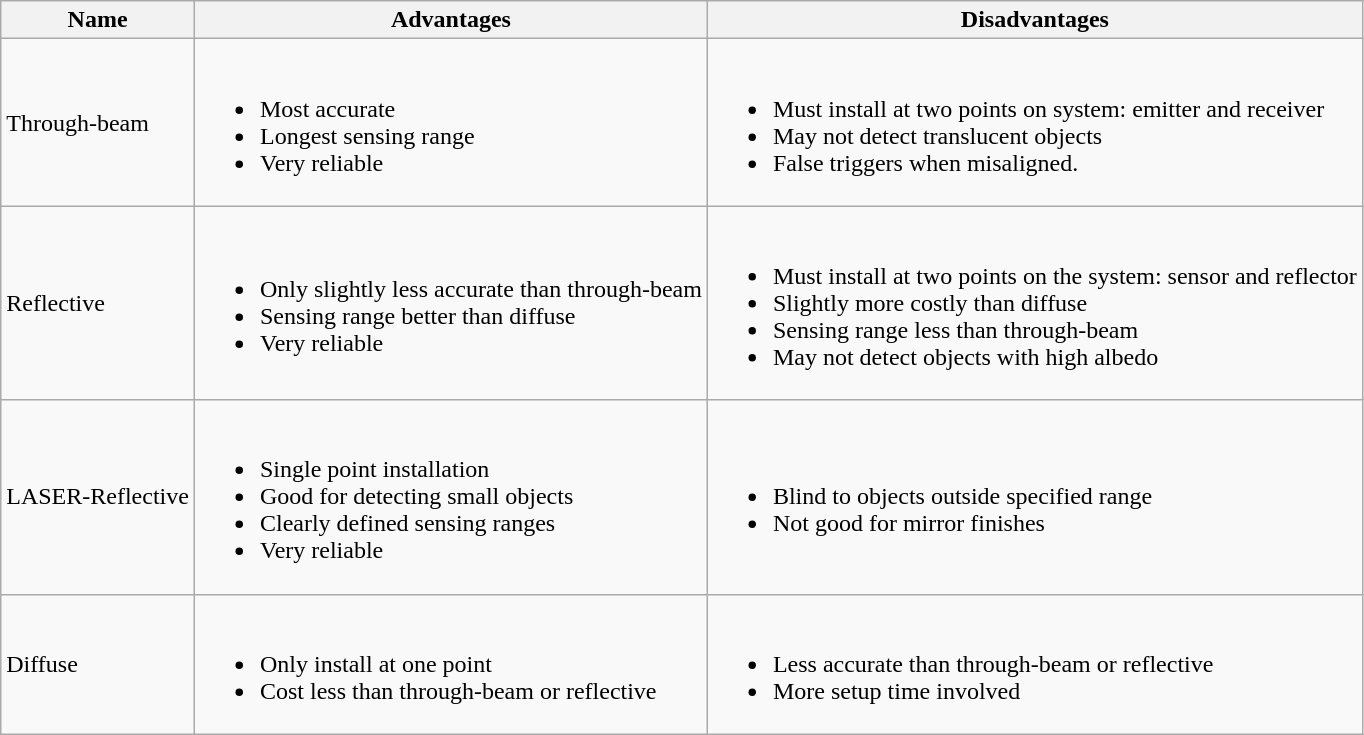<table class="wikitable">
<tr>
<th>Name</th>
<th>Advantages</th>
<th>Disadvantages</th>
</tr>
<tr>
<td>Through-beam</td>
<td><br><ul><li>Most accurate</li><li>Longest sensing range</li><li>Very reliable</li></ul></td>
<td><br><ul><li>Must install at two points on system: emitter and receiver</li><li>May not detect translucent objects</li><li>False triggers when misaligned.</li></ul></td>
</tr>
<tr>
<td>Reflective</td>
<td><br><ul><li>Only slightly less accurate than through-beam</li><li>Sensing range better than diffuse</li><li>Very reliable</li></ul></td>
<td><br><ul><li>Must install at two points on the system: sensor and reflector</li><li>Slightly more costly than diffuse</li><li>Sensing range less than through-beam</li><li>May not detect objects with high albedo</li></ul></td>
</tr>
<tr>
<td>LASER-Reflective</td>
<td><br><ul><li>Single point installation</li><li>Good for detecting small objects</li><li>Clearly defined sensing ranges</li><li>Very reliable</li></ul></td>
<td><br><ul><li>Blind to objects outside specified range</li><li>Not good for mirror finishes</li></ul></td>
</tr>
<tr>
<td>Diffuse</td>
<td><br><ul><li>Only install at one point</li><li>Cost less than through-beam or reflective</li></ul></td>
<td><br><ul><li>Less accurate than through-beam or reflective</li><li>More setup time involved</li></ul></td>
</tr>
</table>
